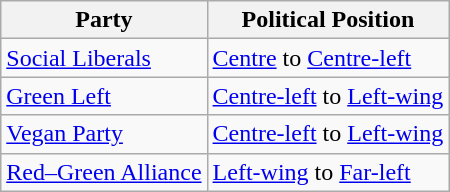<table class="wikitable mw-collapsible mw-collapsed">
<tr>
<th>Party</th>
<th>Political Position</th>
</tr>
<tr>
<td><a href='#'>Social Liberals</a></td>
<td><a href='#'>Centre</a> to <a href='#'>Centre-left</a></td>
</tr>
<tr>
<td><a href='#'>Green Left</a></td>
<td><a href='#'>Centre-left</a> to <a href='#'>Left-wing</a></td>
</tr>
<tr>
<td><a href='#'>Vegan Party</a></td>
<td><a href='#'>Centre-left</a> to <a href='#'>Left-wing</a></td>
</tr>
<tr>
<td><a href='#'>Red–Green Alliance</a></td>
<td><a href='#'>Left-wing</a> to <a href='#'>Far-left</a></td>
</tr>
</table>
